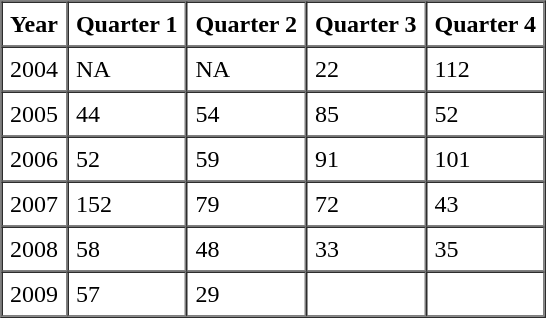<table border="1" cellspacing="0" cellpadding="5" align="center">
<tr>
<th>Year</th>
<th>Quarter 1</th>
<th>Quarter 2</th>
<th>Quarter 3</th>
<th>Quarter 4</th>
</tr>
<tr>
<td>2004</td>
<td>NA</td>
<td>NA</td>
<td>22</td>
<td>112</td>
</tr>
<tr>
<td>2005</td>
<td>44</td>
<td>54</td>
<td>85</td>
<td>52</td>
</tr>
<tr>
<td>2006</td>
<td>52</td>
<td>59</td>
<td>91</td>
<td>101</td>
</tr>
<tr>
<td>2007</td>
<td>152</td>
<td>79</td>
<td>72</td>
<td>43</td>
</tr>
<tr>
<td>2008</td>
<td>58</td>
<td>48</td>
<td>33</td>
<td>35</td>
</tr>
<tr>
<td>2009</td>
<td>57</td>
<td>29</td>
<td></td>
<td></td>
</tr>
<tr>
</tr>
</table>
